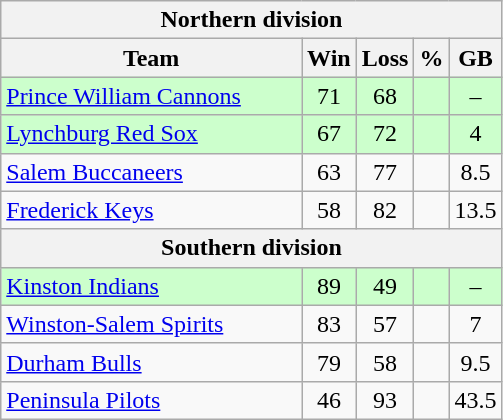<table class="wikitable">
<tr>
<th colspan="5">Northern division</th>
</tr>
<tr>
<th width="60%">Team</th>
<th>Win</th>
<th>Loss</th>
<th>%</th>
<th>GB</th>
</tr>
<tr align=center bgcolor=ccffcc>
<td align=left><a href='#'>Prince William Cannons</a></td>
<td>71</td>
<td>68</td>
<td></td>
<td>–</td>
</tr>
<tr align=center bgcolor=ccffcc>
<td align=left><a href='#'>Lynchburg Red Sox</a></td>
<td>67</td>
<td>72</td>
<td></td>
<td>4</td>
</tr>
<tr align=center>
<td align=left><a href='#'>Salem Buccaneers</a></td>
<td>63</td>
<td>77</td>
<td></td>
<td>8.5</td>
</tr>
<tr align=center>
<td align=left><a href='#'>Frederick Keys</a></td>
<td>58</td>
<td>82</td>
<td></td>
<td>13.5</td>
</tr>
<tr>
<th colspan="5">Southern division</th>
</tr>
<tr align=center bgcolor=ccffcc>
<td align=left><a href='#'>Kinston Indians</a></td>
<td>89</td>
<td>49</td>
<td></td>
<td>–</td>
</tr>
<tr align=center>
<td align=left><a href='#'>Winston-Salem Spirits</a></td>
<td>83</td>
<td>57</td>
<td></td>
<td>7</td>
</tr>
<tr align=center>
<td align=left><a href='#'>Durham Bulls</a></td>
<td>79</td>
<td>58</td>
<td></td>
<td>9.5</td>
</tr>
<tr align=center>
<td align=left><a href='#'>Peninsula Pilots</a></td>
<td>46</td>
<td>93</td>
<td></td>
<td>43.5</td>
</tr>
</table>
